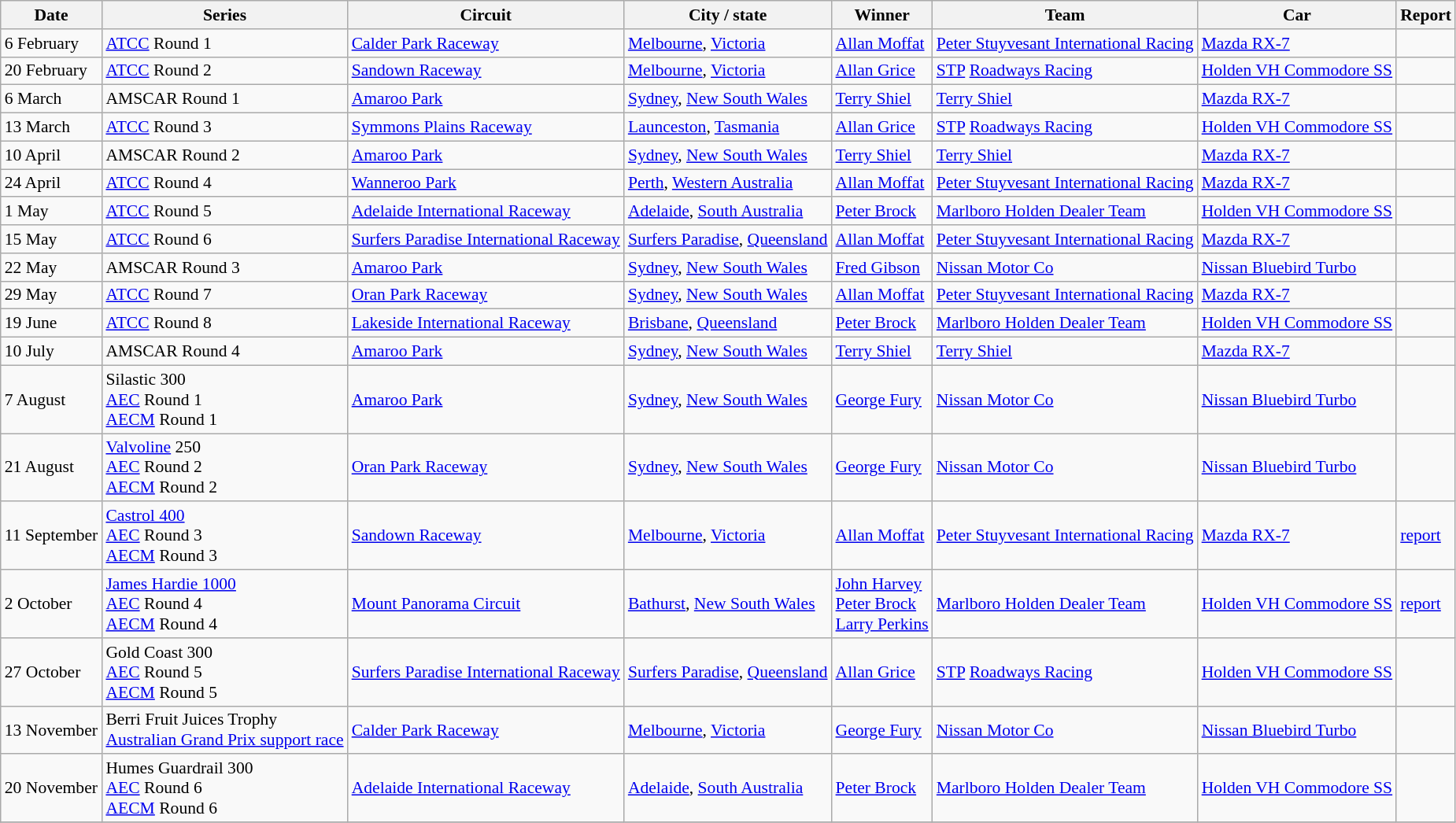<table class="wikitable" style="font-size: 90%">
<tr>
<th>Date</th>
<th>Series</th>
<th>Circuit</th>
<th>City / state</th>
<th>Winner</th>
<th>Team</th>
<th>Car</th>
<th>Report</th>
</tr>
<tr>
<td>6 February</td>
<td><a href='#'>ATCC</a> Round 1</td>
<td><a href='#'>Calder Park Raceway</a></td>
<td><a href='#'>Melbourne</a>, <a href='#'>Victoria</a></td>
<td><a href='#'>Allan Moffat</a></td>
<td><a href='#'>Peter Stuyvesant International Racing</a></td>
<td><a href='#'>Mazda RX-7</a></td>
<td></td>
</tr>
<tr>
<td>20 February</td>
<td><a href='#'>ATCC</a> Round 2</td>
<td><a href='#'>Sandown Raceway</a></td>
<td><a href='#'>Melbourne</a>, <a href='#'>Victoria</a></td>
<td><a href='#'>Allan Grice</a></td>
<td><a href='#'>STP</a> <a href='#'>Roadways Racing</a></td>
<td><a href='#'>Holden VH Commodore SS</a></td>
<td></td>
</tr>
<tr>
<td>6 March</td>
<td>AMSCAR Round 1</td>
<td><a href='#'>Amaroo Park</a></td>
<td><a href='#'>Sydney</a>, <a href='#'>New South Wales</a></td>
<td><a href='#'>Terry Shiel</a></td>
<td><a href='#'>Terry Shiel</a></td>
<td><a href='#'>Mazda RX-7</a></td>
<td></td>
</tr>
<tr>
<td>13 March</td>
<td><a href='#'>ATCC</a> Round 3</td>
<td><a href='#'>Symmons Plains Raceway</a></td>
<td><a href='#'>Launceston</a>, <a href='#'>Tasmania</a></td>
<td><a href='#'>Allan Grice</a></td>
<td><a href='#'>STP</a> <a href='#'>Roadways Racing</a></td>
<td><a href='#'>Holden VH Commodore SS</a></td>
<td></td>
</tr>
<tr>
<td>10 April</td>
<td>AMSCAR Round 2</td>
<td><a href='#'>Amaroo Park</a></td>
<td><a href='#'>Sydney</a>, <a href='#'>New South Wales</a></td>
<td><a href='#'>Terry Shiel</a></td>
<td><a href='#'>Terry Shiel</a></td>
<td><a href='#'>Mazda RX-7</a></td>
<td></td>
</tr>
<tr>
<td>24 April</td>
<td><a href='#'>ATCC</a> Round 4</td>
<td><a href='#'>Wanneroo Park</a></td>
<td><a href='#'>Perth</a>, <a href='#'>Western Australia</a></td>
<td><a href='#'>Allan Moffat</a></td>
<td><a href='#'>Peter Stuyvesant International Racing</a></td>
<td><a href='#'>Mazda RX-7</a></td>
<td></td>
</tr>
<tr>
<td>1 May</td>
<td><a href='#'>ATCC</a> Round 5</td>
<td><a href='#'>Adelaide International Raceway</a></td>
<td><a href='#'>Adelaide</a>, <a href='#'>South Australia</a></td>
<td><a href='#'>Peter Brock</a></td>
<td><a href='#'>Marlboro Holden Dealer Team</a></td>
<td><a href='#'>Holden VH Commodore SS</a></td>
<td></td>
</tr>
<tr>
<td>15 May</td>
<td><a href='#'>ATCC</a> Round 6</td>
<td><a href='#'>Surfers Paradise International Raceway</a></td>
<td><a href='#'>Surfers Paradise</a>, <a href='#'>Queensland</a></td>
<td><a href='#'>Allan Moffat</a></td>
<td><a href='#'>Peter Stuyvesant International Racing</a></td>
<td><a href='#'>Mazda RX-7</a></td>
<td></td>
</tr>
<tr>
<td>22 May</td>
<td>AMSCAR Round 3</td>
<td><a href='#'>Amaroo Park</a></td>
<td><a href='#'>Sydney</a>, <a href='#'>New South Wales</a></td>
<td><a href='#'>Fred Gibson</a></td>
<td><a href='#'>Nissan Motor Co</a></td>
<td><a href='#'>Nissan Bluebird Turbo</a></td>
<td></td>
</tr>
<tr>
<td>29 May</td>
<td><a href='#'>ATCC</a> Round 7</td>
<td><a href='#'>Oran Park Raceway</a></td>
<td><a href='#'>Sydney</a>, <a href='#'>New South Wales</a></td>
<td><a href='#'>Allan Moffat</a></td>
<td><a href='#'>Peter Stuyvesant International Racing</a></td>
<td><a href='#'>Mazda RX-7</a></td>
<td></td>
</tr>
<tr>
<td>19 June</td>
<td><a href='#'>ATCC</a> Round 8</td>
<td><a href='#'>Lakeside International Raceway</a></td>
<td><a href='#'>Brisbane</a>, <a href='#'>Queensland</a></td>
<td><a href='#'>Peter Brock</a></td>
<td><a href='#'>Marlboro Holden Dealer Team</a></td>
<td><a href='#'>Holden VH Commodore SS</a></td>
<td></td>
</tr>
<tr>
<td>10 July</td>
<td>AMSCAR Round 4</td>
<td><a href='#'>Amaroo Park</a></td>
<td><a href='#'>Sydney</a>, <a href='#'>New South Wales</a></td>
<td><a href='#'>Terry Shiel</a></td>
<td><a href='#'>Terry Shiel</a></td>
<td><a href='#'>Mazda RX-7</a></td>
<td></td>
</tr>
<tr>
<td>7 August</td>
<td>Silastic 300<br><a href='#'>AEC</a> Round 1<br><a href='#'>AECM</a> Round 1</td>
<td><a href='#'>Amaroo Park</a></td>
<td><a href='#'>Sydney</a>, <a href='#'>New South Wales</a></td>
<td><a href='#'>George Fury</a></td>
<td><a href='#'>Nissan Motor Co</a></td>
<td><a href='#'>Nissan Bluebird Turbo</a></td>
<td></td>
</tr>
<tr>
<td>21 August</td>
<td><a href='#'>Valvoline</a> 250<br><a href='#'>AEC</a> Round 2<br><a href='#'>AECM</a> Round 2</td>
<td><a href='#'>Oran Park Raceway</a></td>
<td><a href='#'>Sydney</a>, <a href='#'>New South Wales</a></td>
<td><a href='#'>George Fury</a></td>
<td><a href='#'>Nissan Motor Co</a></td>
<td><a href='#'>Nissan Bluebird Turbo</a></td>
<td></td>
</tr>
<tr>
<td>11 September</td>
<td><a href='#'>Castrol 400</a><br><a href='#'>AEC</a> Round 3<br><a href='#'>AECM</a> Round 3</td>
<td><a href='#'>Sandown Raceway</a></td>
<td><a href='#'>Melbourne</a>, <a href='#'>Victoria</a></td>
<td><a href='#'>Allan Moffat</a></td>
<td><a href='#'>Peter Stuyvesant International Racing</a></td>
<td><a href='#'>Mazda RX-7</a></td>
<td><a href='#'>report</a></td>
</tr>
<tr>
<td>2 October</td>
<td><a href='#'>James Hardie 1000</a><br><a href='#'>AEC</a> Round 4<br><a href='#'>AECM</a> Round 4</td>
<td><a href='#'>Mount Panorama Circuit</a></td>
<td><a href='#'>Bathurst</a>, <a href='#'>New South Wales</a></td>
<td><a href='#'>John Harvey</a><br><a href='#'>Peter Brock</a><br><a href='#'>Larry Perkins</a></td>
<td><a href='#'>Marlboro Holden Dealer Team</a></td>
<td><a href='#'>Holden VH Commodore SS</a></td>
<td><a href='#'>report</a></td>
</tr>
<tr>
<td>27 October</td>
<td>Gold Coast 300<br><a href='#'>AEC</a> Round 5<br><a href='#'>AECM</a> Round 5</td>
<td><a href='#'>Surfers Paradise International Raceway</a></td>
<td><a href='#'>Surfers Paradise</a>, <a href='#'>Queensland</a></td>
<td><a href='#'>Allan Grice</a></td>
<td><a href='#'>STP</a> <a href='#'>Roadways Racing</a></td>
<td><a href='#'>Holden VH Commodore SS</a></td>
<td></td>
</tr>
<tr>
<td>13 November</td>
<td>Berri Fruit Juices Trophy<br><a href='#'>Australian Grand Prix support race</a></td>
<td><a href='#'>Calder Park Raceway</a></td>
<td><a href='#'>Melbourne</a>, <a href='#'>Victoria</a></td>
<td><a href='#'>George Fury</a></td>
<td><a href='#'>Nissan Motor Co</a></td>
<td><a href='#'>Nissan Bluebird Turbo</a></td>
<td></td>
</tr>
<tr>
<td>20 November</td>
<td>Humes Guardrail 300<br><a href='#'>AEC</a> Round 6<br><a href='#'>AECM</a> Round 6</td>
<td><a href='#'>Adelaide International Raceway</a></td>
<td><a href='#'>Adelaide</a>, <a href='#'>South Australia</a></td>
<td><a href='#'>Peter Brock</a></td>
<td><a href='#'>Marlboro Holden Dealer Team</a></td>
<td><a href='#'>Holden VH Commodore SS</a></td>
<td></td>
</tr>
<tr>
</tr>
</table>
